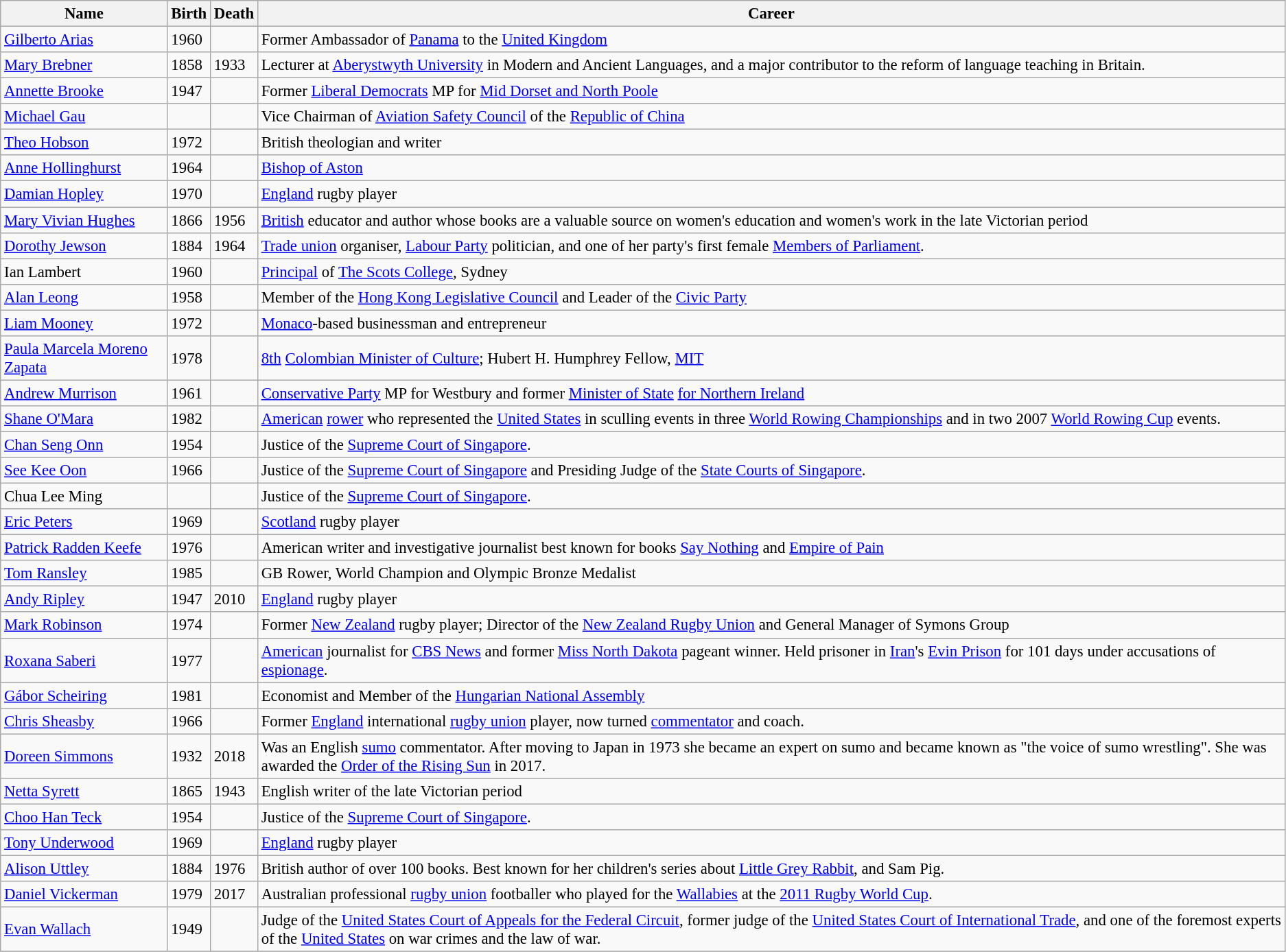<table class="wikitable sortable" style="font-size: 95%;">
<tr>
<th>Name</th>
<th>Birth</th>
<th>Death</th>
<th>Career</th>
</tr>
<tr>
<td><a href='#'>Gilberto Arias</a></td>
<td>1960</td>
<td></td>
<td>Former Ambassador of <a href='#'>Panama</a> to the <a href='#'>United Kingdom</a></td>
</tr>
<tr>
<td><a href='#'>Mary Brebner</a></td>
<td>1858</td>
<td>1933</td>
<td>Lecturer at <a href='#'>Aberystwyth University</a> in Modern and Ancient Languages, and a major contributor to the reform of language teaching in Britain.</td>
</tr>
<tr>
<td><a href='#'>Annette Brooke</a></td>
<td>1947</td>
<td></td>
<td>Former <a href='#'>Liberal Democrats</a> MP for <a href='#'>Mid Dorset and North Poole</a></td>
</tr>
<tr>
<td><a href='#'>Michael Gau</a></td>
<td></td>
<td></td>
<td>Vice Chairman of <a href='#'>Aviation Safety Council</a> of the <a href='#'>Republic of China</a></td>
</tr>
<tr>
<td><a href='#'>Theo Hobson</a></td>
<td>1972</td>
<td></td>
<td>British theologian and writer</td>
</tr>
<tr>
<td><a href='#'>Anne Hollinghurst</a></td>
<td>1964</td>
<td></td>
<td><a href='#'>Bishop of Aston</a></td>
</tr>
<tr>
<td><a href='#'>Damian Hopley</a></td>
<td>1970</td>
<td></td>
<td><a href='#'>England</a> rugby player</td>
</tr>
<tr>
<td><a href='#'>Mary Vivian Hughes</a></td>
<td>1866</td>
<td>1956</td>
<td><a href='#'>British</a> educator and author whose books are a valuable source on women's education and women's work in the late Victorian period</td>
</tr>
<tr>
<td><a href='#'>Dorothy Jewson</a></td>
<td>1884</td>
<td>1964</td>
<td><a href='#'>Trade union</a> organiser, <a href='#'>Labour Party</a> politician, and one of her party's first female <a href='#'>Members of Parliament</a>.</td>
</tr>
<tr>
<td>Ian Lambert</td>
<td>1960</td>
<td></td>
<td><a href='#'>Principal</a> of <a href='#'>The Scots College</a>, Sydney</td>
</tr>
<tr>
<td><a href='#'>Alan Leong</a></td>
<td>1958</td>
<td></td>
<td>Member of the <a href='#'>Hong Kong Legislative Council</a> and Leader of the <a href='#'>Civic Party</a></td>
</tr>
<tr>
<td><a href='#'>Liam Mooney</a></td>
<td>1972</td>
<td></td>
<td><a href='#'>Monaco</a>-based businessman and entrepreneur</td>
</tr>
<tr>
<td><a href='#'>Paula Marcela Moreno Zapata</a></td>
<td>1978</td>
<td></td>
<td><a href='#'>8th</a> <a href='#'>Colombian Minister of Culture</a>; Hubert H. Humphrey Fellow, <a href='#'>MIT</a></td>
</tr>
<tr>
<td><a href='#'>Andrew Murrison</a></td>
<td>1961</td>
<td></td>
<td><a href='#'>Conservative Party</a> MP for Westbury and former <a href='#'>Minister of State</a> <a href='#'>for Northern Ireland</a></td>
</tr>
<tr>
<td><a href='#'>Shane O'Mara</a></td>
<td>1982</td>
<td></td>
<td><a href='#'>American</a> <a href='#'>rower</a> who represented the <a href='#'>United States</a> in sculling events in three <a href='#'>World Rowing Championships</a> and in two 2007 <a href='#'>World Rowing Cup</a> events.</td>
</tr>
<tr>
<td><a href='#'>Chan Seng Onn</a></td>
<td>1954</td>
<td></td>
<td>Justice of the <a href='#'>Supreme Court of Singapore</a>.</td>
</tr>
<tr>
<td><a href='#'>See Kee Oon</a></td>
<td>1966</td>
<td></td>
<td>Justice of the <a href='#'>Supreme Court of Singapore</a> and Presiding Judge of the <a href='#'>State Courts of Singapore</a>.</td>
</tr>
<tr>
<td>Chua Lee Ming</td>
<td></td>
<td></td>
<td>Justice of the <a href='#'>Supreme Court of Singapore</a>.</td>
</tr>
<tr>
<td><a href='#'>Eric Peters</a></td>
<td>1969</td>
<td></td>
<td><a href='#'>Scotland</a> rugby player</td>
</tr>
<tr>
<td><a href='#'>Patrick Radden Keefe</a></td>
<td>1976</td>
<td></td>
<td>American writer and investigative journalist best known for books <a href='#'>Say Nothing</a> and <a href='#'>Empire of Pain</a></td>
</tr>
<tr>
<td><a href='#'>Tom Ransley</a></td>
<td>1985</td>
<td></td>
<td>GB Rower, World Champion and Olympic Bronze Medalist</td>
</tr>
<tr>
<td><a href='#'>Andy Ripley</a></td>
<td>1947</td>
<td>2010</td>
<td><a href='#'>England</a> rugby player</td>
</tr>
<tr>
<td><a href='#'>Mark Robinson</a></td>
<td>1974</td>
<td></td>
<td>Former <a href='#'>New Zealand</a> rugby player; Director of the <a href='#'>New Zealand Rugby Union</a> and General Manager of Symons Group</td>
</tr>
<tr>
<td><a href='#'>Roxana Saberi</a></td>
<td>1977</td>
<td></td>
<td><a href='#'>American</a> journalist for <a href='#'>CBS News</a> and former <a href='#'>Miss North Dakota</a> pageant winner. Held prisoner in <a href='#'>Iran</a>'s <a href='#'>Evin Prison</a> for 101 days under accusations of <a href='#'>espionage</a>.</td>
</tr>
<tr>
<td><a href='#'>Gábor Scheiring</a></td>
<td>1981</td>
<td></td>
<td>Economist and Member of the <a href='#'>Hungarian National Assembly</a></td>
</tr>
<tr>
<td><a href='#'>Chris Sheasby</a></td>
<td>1966</td>
<td></td>
<td>Former <a href='#'>England</a> international <a href='#'>rugby union</a> player, now turned <a href='#'>commentator</a> and coach.</td>
</tr>
<tr>
<td><a href='#'>Doreen Simmons</a></td>
<td>1932</td>
<td>2018</td>
<td>Was an English <a href='#'>sumo</a> commentator. After moving to Japan in 1973 she became an expert on sumo and became known as "the voice of sumo wrestling". She was awarded the <a href='#'>Order of the Rising Sun</a> in 2017.</td>
</tr>
<tr>
<td><a href='#'>Netta Syrett</a></td>
<td>1865</td>
<td>1943</td>
<td>English writer of the late Victorian period</td>
</tr>
<tr>
<td><a href='#'>Choo Han Teck</a></td>
<td>1954</td>
<td></td>
<td>Justice of the <a href='#'>Supreme Court of Singapore</a>.</td>
</tr>
<tr>
<td><a href='#'>Tony Underwood</a></td>
<td>1969</td>
<td></td>
<td><a href='#'>England</a> rugby player</td>
</tr>
<tr>
<td><a href='#'>Alison Uttley</a></td>
<td>1884</td>
<td>1976</td>
<td>British author of over 100 books. Best known for her children's series about <a href='#'>Little Grey Rabbit</a>, and Sam Pig.</td>
</tr>
<tr>
<td><a href='#'>Daniel Vickerman</a></td>
<td>1979</td>
<td>2017</td>
<td>Australian professional <a href='#'>rugby union</a> footballer who played for the <a href='#'>Wallabies</a> at the <a href='#'>2011 Rugby World Cup</a>.</td>
</tr>
<tr>
<td><a href='#'>Evan Wallach</a></td>
<td>1949</td>
<td></td>
<td>Judge of the <a href='#'>United States Court of Appeals for the Federal Circuit</a>, former judge of the <a href='#'>United States Court of International Trade</a>, and one of the foremost experts of the <a href='#'>United States</a> on war crimes and the law of war.</td>
</tr>
<tr>
</tr>
</table>
